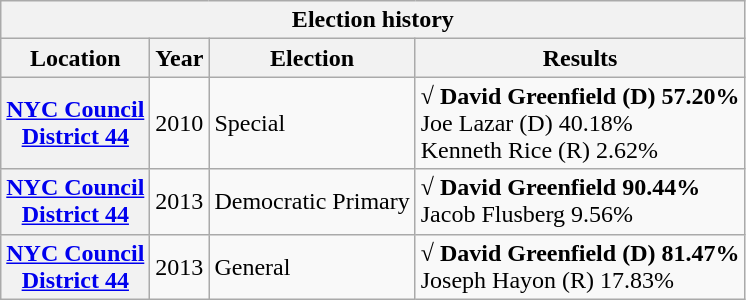<table class="wikitable collapsible">
<tr valign=bottom>
<th colspan=4>Election history</th>
</tr>
<tr valign=bottom>
<th>Location</th>
<th>Year</th>
<th>Election</th>
<th>Results</th>
</tr>
<tr>
<th><a href='#'>NYC Council<br>District 44</a></th>
<td>2010</td>
<td>Special</td>
<td><strong>√ David Greenfield (D) 57.20%</strong><br>Joe Lazar (D) 40.18%<br>Kenneth Rice (R) 2.62%</td>
</tr>
<tr>
<th><a href='#'>NYC Council<br>District 44</a></th>
<td>2013</td>
<td>Democratic Primary</td>
<td><strong>√ David Greenfield 90.44%</strong><br>Jacob Flusberg 9.56%</td>
</tr>
<tr>
<th><a href='#'>NYC Council<br>District 44</a></th>
<td>2013</td>
<td>General</td>
<td><strong>√ David Greenfield (D) 81.47%</strong><br>Joseph Hayon (R) 17.83%</td>
</tr>
</table>
